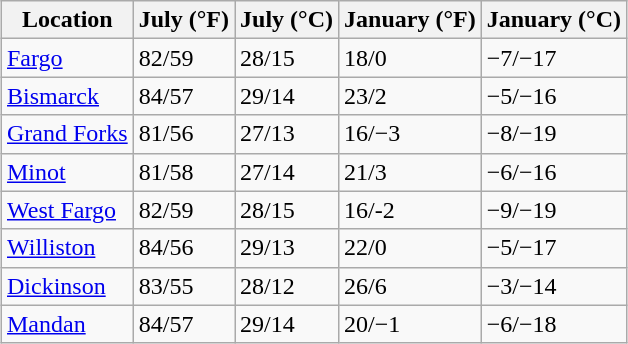<table class="wikitable sortable" style="margin:auto;">
<tr>
<th>Location</th>
<th>July (°F)</th>
<th>July (°C)</th>
<th>January (°F)</th>
<th>January (°C)</th>
</tr>
<tr>
<td><a href='#'>Fargo</a></td>
<td>82/59</td>
<td>28/15</td>
<td>18/0</td>
<td>−7/−17</td>
</tr>
<tr>
<td><a href='#'>Bismarck</a></td>
<td>84/57</td>
<td>29/14</td>
<td>23/2</td>
<td>−5/−16</td>
</tr>
<tr>
<td><a href='#'>Grand Forks</a></td>
<td>81/56</td>
<td>27/13</td>
<td>16/−3</td>
<td>−8/−19</td>
</tr>
<tr>
<td><a href='#'>Minot</a></td>
<td>81/58</td>
<td>27/14</td>
<td>21/3</td>
<td>−6/−16</td>
</tr>
<tr>
<td><a href='#'>West Fargo</a></td>
<td>82/59</td>
<td>28/15</td>
<td>16/-2</td>
<td>−9/−19</td>
</tr>
<tr>
<td><a href='#'>Williston</a></td>
<td>84/56</td>
<td>29/13</td>
<td>22/0</td>
<td>−5/−17</td>
</tr>
<tr>
<td><a href='#'>Dickinson</a></td>
<td>83/55</td>
<td>28/12</td>
<td>26/6</td>
<td>−3/−14</td>
</tr>
<tr>
<td><a href='#'>Mandan</a></td>
<td>84/57</td>
<td>29/14</td>
<td>20/−1</td>
<td>−6/−18</td>
</tr>
</table>
